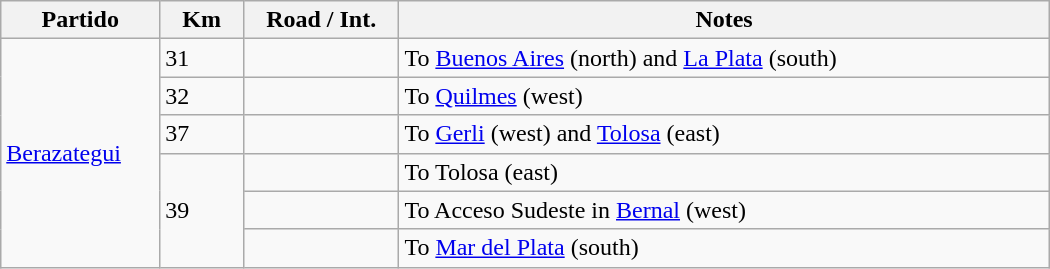<table class="wikitable sortable" style="width:700px";>
<tr>
<th width=100px>Partido</th>
<th width=50px>Km</th>
<th width=100px>Road / Int.</th>
<th width=450px class=unsortable>Notes</th>
</tr>
<tr>
<td rowspan=6><a href='#'>Berazategui</a></td>
<td>31</td>
<td> </td>
<td>To <a href='#'>Buenos Aires</a> (north) and <a href='#'>La Plata</a> (south)</td>
</tr>
<tr>
<td>32</td>
<td> </td>
<td>To <a href='#'>Quilmes</a> (west)</td>
</tr>
<tr>
<td>37</td>
<td>  </td>
<td>To <a href='#'>Gerli</a> (west) and <a href='#'>Tolosa</a> (east)</td>
</tr>
<tr>
<td rowspan=3>39</td>
<td> </td>
<td>To Tolosa (east)</td>
</tr>
<tr>
<td>  </td>
<td>To Acceso Sudeste in <a href='#'>Bernal</a> (west)</td>
</tr>
<tr>
<td> </td>
<td>To <a href='#'>Mar del Plata</a> (south)</td>
</tr>
</table>
